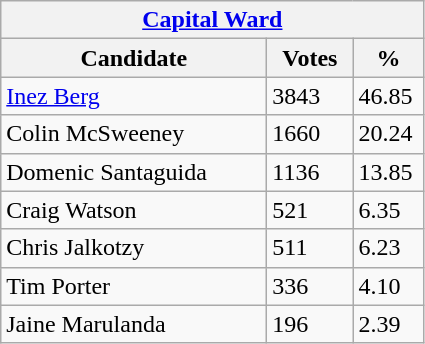<table class="wikitable">
<tr>
<th colspan="3"><a href='#'>Capital Ward</a></th>
</tr>
<tr>
<th style="width: 170px">Candidate</th>
<th style="width: 50px">Votes</th>
<th style="width: 40px">%</th>
</tr>
<tr>
<td><a href='#'>Inez Berg</a></td>
<td>3843</td>
<td>46.85</td>
</tr>
<tr>
<td>Colin McSweeney</td>
<td>1660</td>
<td>20.24</td>
</tr>
<tr>
<td>Domenic Santaguida</td>
<td>1136</td>
<td>13.85</td>
</tr>
<tr>
<td>Craig Watson</td>
<td>521</td>
<td>6.35</td>
</tr>
<tr>
<td>Chris Jalkotzy</td>
<td>511</td>
<td>6.23</td>
</tr>
<tr>
<td>Tim Porter</td>
<td>336</td>
<td>4.10</td>
</tr>
<tr>
<td>Jaine Marulanda</td>
<td>196</td>
<td>2.39</td>
</tr>
</table>
